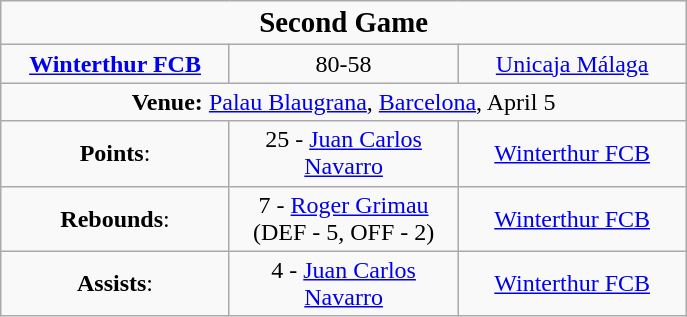<table class=wikitable style="text-align:center">
<tr>
<td colspan=3><big><strong>Second Game</strong></big></td>
</tr>
<tr>
<td width=145><strong><a href='#'>Winterthur FCB</a> </strong></td>
<td width=145>80-58</td>
<td width=145><a href='#'>Unicaja Málaga</a> </td>
</tr>
<tr>
<td colspan=3><strong>Venue:</strong> <a href='#'>Palau Blaugrana</a>, <a href='#'>Barcelona</a>, April 5</td>
</tr>
<tr>
<td width=145><strong>Points</strong>:</td>
<td width=145>25 - <a href='#'>Juan Carlos Navarro</a> </td>
<td width=145><a href='#'>Winterthur FCB</a></td>
</tr>
<tr>
<td width=145><strong>Rebounds</strong>:</td>
<td width=145>7 - <a href='#'>Roger Grimau</a>  <br> (DEF - 5, OFF - 2)</td>
<td width=145><a href='#'>Winterthur FCB</a></td>
</tr>
<tr>
<td width=145><strong>Assists</strong>:</td>
<td width=145>4 - <a href='#'>Juan Carlos Navarro</a> </td>
<td width=145><a href='#'>Winterthur FCB</a></td>
</tr>
</table>
